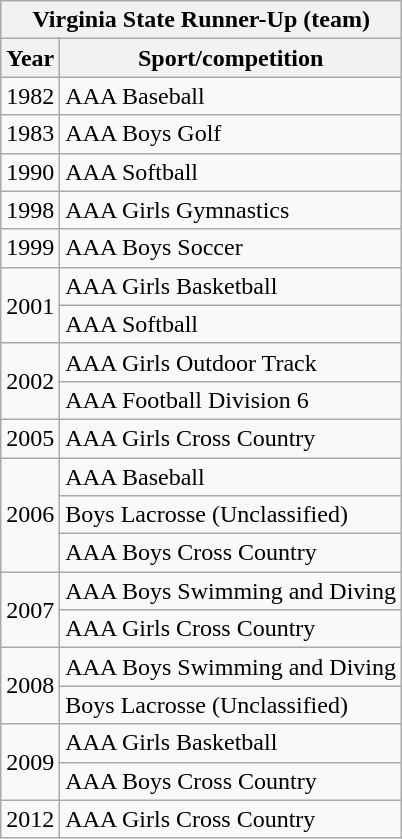<table class="wikitable mw-collapsible mw-collapsed">
<tr>
<th colspan=4>Virginia State Runner-Up (team)</th>
</tr>
<tr>
<th>Year</th>
<th>Sport/competition</th>
</tr>
<tr>
<td>1982</td>
<td>AAA Baseball</td>
</tr>
<tr>
<td>1983</td>
<td>AAA Boys Golf</td>
</tr>
<tr>
<td>1990</td>
<td>AAA Softball</td>
</tr>
<tr>
<td>1998</td>
<td>AAA Girls Gymnastics</td>
</tr>
<tr>
<td>1999</td>
<td>AAA Boys Soccer</td>
</tr>
<tr>
<td rowspan=2>2001</td>
<td>AAA Girls Basketball</td>
</tr>
<tr>
<td>AAA Softball</td>
</tr>
<tr>
<td rowspan=2>2002</td>
<td>AAA Girls Outdoor Track</td>
</tr>
<tr>
<td>AAA Football Division 6</td>
</tr>
<tr>
<td>2005</td>
<td>AAA Girls Cross Country</td>
</tr>
<tr>
<td rowspan=3>2006</td>
<td>AAA Baseball</td>
</tr>
<tr>
<td>Boys Lacrosse (Unclassified)</td>
</tr>
<tr>
<td>AAA Boys Cross Country</td>
</tr>
<tr>
<td rowspan=2>2007</td>
<td>AAA Boys Swimming and Diving</td>
</tr>
<tr>
<td>AAA Girls Cross Country</td>
</tr>
<tr>
<td rowspan=2>2008</td>
<td>AAA Boys Swimming and Diving</td>
</tr>
<tr>
<td>Boys Lacrosse (Unclassified)</td>
</tr>
<tr>
<td rowspan=2>2009</td>
<td>AAA Girls Basketball</td>
</tr>
<tr>
<td>AAA Boys Cross Country</td>
</tr>
<tr>
<td>2012</td>
<td>AAA Girls Cross Country</td>
</tr>
</table>
